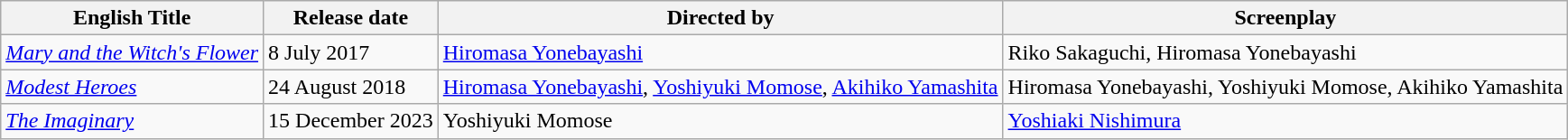<table class="wikitable">
<tr>
<th>English Title</th>
<th>Release date</th>
<th>Directed by</th>
<th>Screenplay</th>
</tr>
<tr>
<td><em><a href='#'>Mary and the Witch's Flower</a></em></td>
<td>8 July 2017</td>
<td><a href='#'>Hiromasa Yonebayashi</a></td>
<td>Riko Sakaguchi, Hiromasa Yonebayashi</td>
</tr>
<tr>
<td><em><a href='#'>Modest Heroes</a></em></td>
<td>24 August 2018</td>
<td><a href='#'>Hiromasa Yonebayashi</a>, <a href='#'>Yoshiyuki Momose</a>, <a href='#'>Akihiko Yamashita</a></td>
<td>Hiromasa Yonebayashi, Yoshiyuki Momose, Akihiko Yamashita</td>
</tr>
<tr>
<td><em><a href='#'>The Imaginary</a></em></td>
<td>15 December 2023</td>
<td>Yoshiyuki Momose</td>
<td><a href='#'>Yoshiaki Nishimura</a></td>
</tr>
</table>
